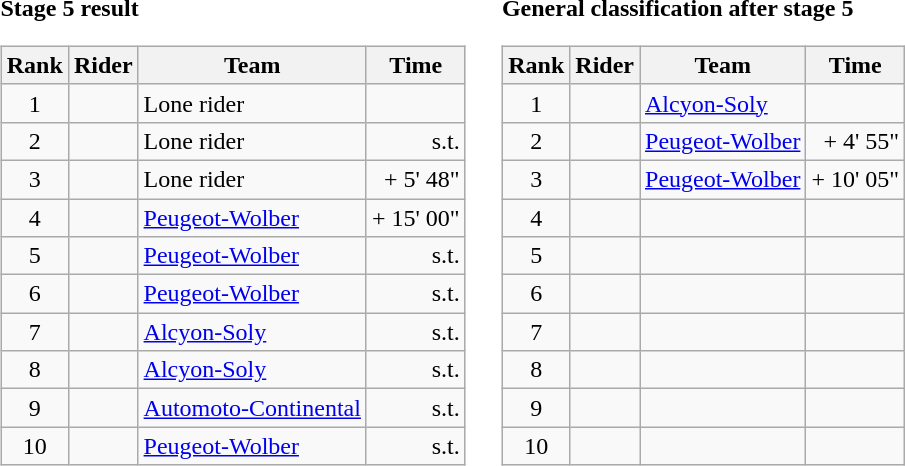<table>
<tr>
<td><strong>Stage 5 result</strong><br><table class="wikitable">
<tr>
<th scope="col">Rank</th>
<th scope="col">Rider</th>
<th scope="col">Team</th>
<th scope="col">Time</th>
</tr>
<tr>
<td style="text-align:center;">1</td>
<td></td>
<td>Lone rider</td>
<td style="text-align:right;"></td>
</tr>
<tr>
<td style="text-align:center;">2</td>
<td></td>
<td>Lone rider</td>
<td style="text-align:right;">s.t.</td>
</tr>
<tr>
<td style="text-align:center;">3</td>
<td></td>
<td>Lone rider</td>
<td style="text-align:right;">+ 5' 48"</td>
</tr>
<tr>
<td style="text-align:center;">4</td>
<td></td>
<td><a href='#'>Peugeot-Wolber</a></td>
<td style="text-align:right;">+ 15' 00"</td>
</tr>
<tr>
<td style="text-align:center;">5</td>
<td></td>
<td><a href='#'>Peugeot-Wolber</a></td>
<td style="text-align:right;">s.t.</td>
</tr>
<tr>
<td style="text-align:center;">6</td>
<td></td>
<td><a href='#'>Peugeot-Wolber</a></td>
<td style="text-align:right;">s.t.</td>
</tr>
<tr>
<td style="text-align:center;">7</td>
<td></td>
<td><a href='#'>Alcyon-Soly</a></td>
<td style="text-align:right;">s.t.</td>
</tr>
<tr>
<td style="text-align:center;">8</td>
<td></td>
<td><a href='#'>Alcyon-Soly</a></td>
<td style="text-align:right;">s.t.</td>
</tr>
<tr>
<td style="text-align:center;">9</td>
<td></td>
<td><a href='#'>Automoto-Continental</a></td>
<td style="text-align:right;">s.t.</td>
</tr>
<tr>
<td style="text-align:center;">10</td>
<td></td>
<td><a href='#'>Peugeot-Wolber</a></td>
<td style="text-align:right;">s.t.</td>
</tr>
</table>
</td>
<td></td>
<td><strong>General classification after stage 5</strong><br><table class="wikitable">
<tr>
<th scope="col">Rank</th>
<th scope="col">Rider</th>
<th scope="col">Team</th>
<th scope="col">Time</th>
</tr>
<tr>
<td style="text-align:center;">1</td>
<td></td>
<td><a href='#'>Alcyon-Soly</a></td>
<td style="text-align:right;"></td>
</tr>
<tr>
<td style="text-align:center;">2</td>
<td></td>
<td><a href='#'>Peugeot-Wolber</a></td>
<td style="text-align:right;">+ 4' 55"</td>
</tr>
<tr>
<td style="text-align:center;">3</td>
<td></td>
<td><a href='#'>Peugeot-Wolber</a></td>
<td style="text-align:right;">+ 10' 05"</td>
</tr>
<tr>
<td style="text-align:center;">4</td>
<td></td>
<td></td>
<td></td>
</tr>
<tr>
<td style="text-align:center;">5</td>
<td></td>
<td></td>
<td></td>
</tr>
<tr>
<td style="text-align:center;">6</td>
<td></td>
<td></td>
<td></td>
</tr>
<tr>
<td style="text-align:center;">7</td>
<td></td>
<td></td>
<td></td>
</tr>
<tr>
<td style="text-align:center;">8</td>
<td></td>
<td></td>
<td></td>
</tr>
<tr>
<td style="text-align:center;">9</td>
<td></td>
<td></td>
<td></td>
</tr>
<tr>
<td style="text-align:center;">10</td>
<td></td>
<td></td>
<td></td>
</tr>
</table>
</td>
</tr>
</table>
